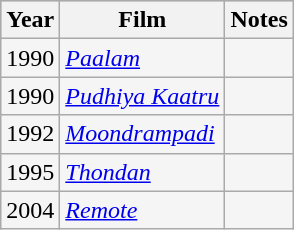<table class="wikitable sortable" style="background:#f5f5f5;">
<tr style="background:#B0C4DE;">
<th>Year</th>
<th>Film</th>
<th class=unsortable>Notes</th>
</tr>
<tr>
<td>1990</td>
<td><em><a href='#'>Paalam</a></em></td>
<td></td>
</tr>
<tr>
<td>1990</td>
<td><em><a href='#'>Pudhiya Kaatru</a></em></td>
<td></td>
</tr>
<tr>
<td>1992</td>
<td><em><a href='#'>Moondrampadi</a></em></td>
<td></td>
</tr>
<tr>
<td>1995</td>
<td><em><a href='#'>Thondan</a></em></td>
<td></td>
</tr>
<tr>
<td>2004</td>
<td><em><a href='#'>Remote</a></em></td>
<td></td>
</tr>
</table>
